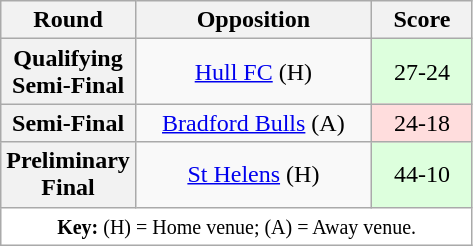<table class="wikitable plainrowheaders" style="text-align:center;margin-left:1em;">
<tr>
<th width="25">Round</th>
<th width="150">Opposition</th>
<th width="60">Score</th>
</tr>
<tr>
<th scope=row style="text-align:center">Qualifying Semi-Final</th>
<td> <a href='#'>Hull FC</a> (H)</td>
<td bgcolor=DDFFDD>27-24</td>
</tr>
<tr>
<th scope=row style="text-align:center">Semi-Final</th>
<td> <a href='#'>Bradford Bulls</a> (A)</td>
<td bgcolor=FFDDDD>24-18</td>
</tr>
<tr>
<th scope=row style="text-align:center">Preliminary Final</th>
<td> <a href='#'>St Helens</a> (H)</td>
<td bgcolor=DDFFDD>44-10</td>
</tr>
<tr>
<td colspan="3" style="background-color:white;"><small><strong>Key:</strong> (H) = Home venue; (A) = Away venue.</small></td>
</tr>
</table>
